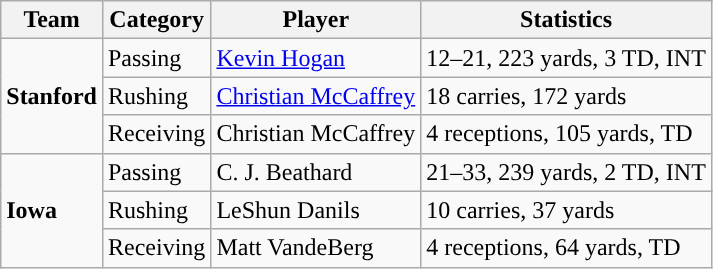<table class="wikitable" style="float: left;">
<tr>
<th>Team</th>
<th>Category</th>
<th>Player</th>
<th>Statistics</th>
</tr>
<tr>
<td rowspan=3><strong>Stanford</strong></td>
<td>Passing</td>
<td><a href='#'>Kevin Hogan</a></td>
<td>12–21, 223 yards, 3 TD, INT</td>
</tr>
<tr>
<td>Rushing</td>
<td><a href='#'>Christian McCaffrey</a></td>
<td>18 carries, 172 yards</td>
</tr>
<tr>
<td>Receiving</td>
<td>Christian McCaffrey</td>
<td>4 receptions, 105 yards, TD</td>
</tr>
<tr>
<td rowspan=3><strong>Iowa</strong></td>
<td>Passing</td>
<td>C. J. Beathard</td>
<td>21–33, 239 yards, 2 TD, INT</td>
</tr>
<tr>
<td>Rushing</td>
<td>LeShun Danils</td>
<td>10 carries, 37 yards</td>
</tr>
<tr>
<td>Receiving</td>
<td>Matt VandeBerg</td>
<td>4 receptions, 64 yards, TD</td>
</tr>
</table>
